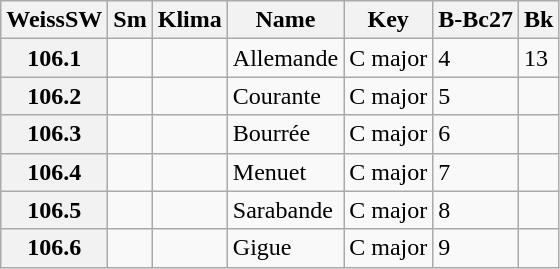<table border="1" class="wikitable sortable">
<tr>
<th data-sort-type="number">WeissSW</th>
<th>Sm</th>
<th>Klima</th>
<th class="unsortable">Name</th>
<th class="unsortable">Key</th>
<th>B-Bc27</th>
<th>Bk</th>
</tr>
<tr>
<th data-sort-value="1">106.1</th>
<td></td>
<td></td>
<td>Allemande</td>
<td>C major</td>
<td>4</td>
<td>13</td>
</tr>
<tr>
<th data-sort-value="2">106.2</th>
<td></td>
<td></td>
<td>Courante</td>
<td>C major</td>
<td>5</td>
<td></td>
</tr>
<tr>
<th data-sort-value="3">106.3</th>
<td></td>
<td></td>
<td>Bourrée</td>
<td>C major</td>
<td>6</td>
<td></td>
</tr>
<tr>
<th data-sort-value="4">106.4</th>
<td></td>
<td></td>
<td>Menuet</td>
<td>C major</td>
<td>7</td>
<td></td>
</tr>
<tr>
<th data-sort-value="5">106.5</th>
<td></td>
<td></td>
<td>Sarabande</td>
<td>C major</td>
<td>8</td>
<td></td>
</tr>
<tr>
<th data-sort-value="6">106.6</th>
<td></td>
<td></td>
<td>Gigue</td>
<td>C major</td>
<td>9</td>
<td></td>
</tr>
</table>
